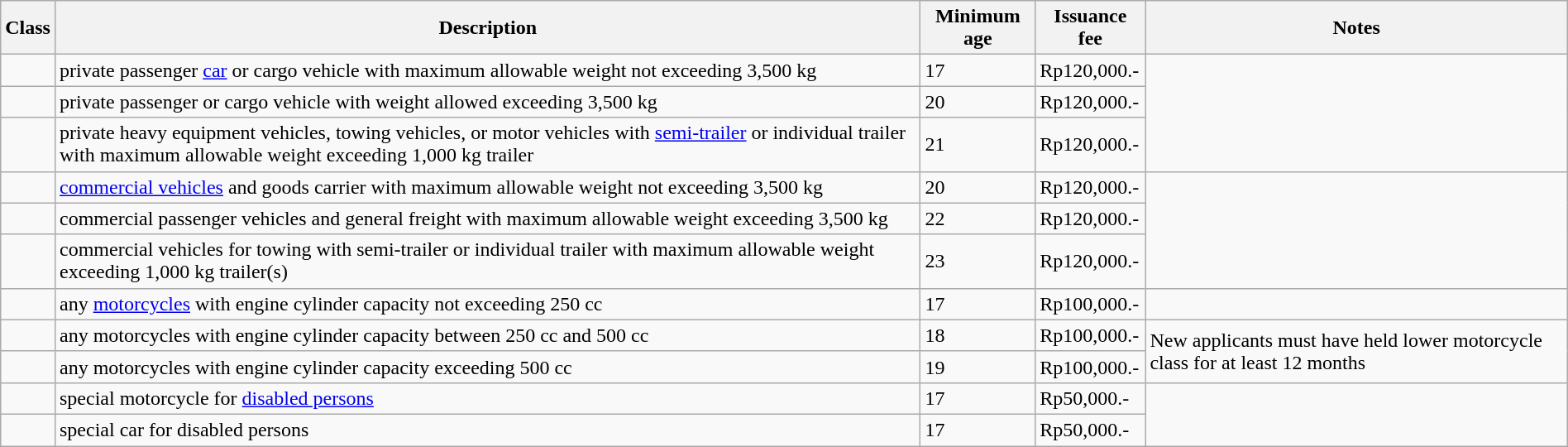<table class="wikitable" style="font-size:100%;" width="100%">
<tr>
<th>Class</th>
<th>Description</th>
<th>Minimum age</th>
<th>Issuance fee</th>
<th>Notes</th>
</tr>
<tr>
<td align=center></td>
<td>private passenger <a href='#'>car</a> or cargo vehicle with maximum allowable weight not exceeding 3,500 kg</td>
<td>17</td>
<td>Rp120,000.-</td>
</tr>
<tr>
<td align=center></td>
<td>private passenger or cargo vehicle with weight allowed exceeding 3,500 kg</td>
<td>20</td>
<td>Rp120,000.-</td>
</tr>
<tr>
<td align=center></td>
<td>private heavy equipment vehicles, towing vehicles, or motor vehicles with <a href='#'>semi-trailer</a> or individual trailer with maximum allowable weight exceeding 1,000 kg trailer</td>
<td>21</td>
<td>Rp120,000.-</td>
</tr>
<tr>
<td align=center></td>
<td><a href='#'>commercial vehicles</a> and goods carrier with maximum allowable weight not exceeding 3,500 kg</td>
<td>20</td>
<td>Rp120,000.-</td>
<td rowspan=3></td>
</tr>
<tr>
<td align=center></td>
<td>commercial passenger vehicles and general freight with maximum allowable weight exceeding 3,500 kg</td>
<td>22</td>
<td>Rp120,000.-</td>
</tr>
<tr>
<td align=center></td>
<td>commercial vehicles for towing with semi-trailer or individual trailer with maximum allowable weight exceeding 1,000 kg trailer(s)</td>
<td>23</td>
<td>Rp120,000.-</td>
</tr>
<tr>
<td align=center></td>
<td>any <a href='#'>motorcycles</a> with engine cylinder capacity not exceeding 250 cc</td>
<td>17</td>
<td>Rp100,000.-</td>
</tr>
<tr>
<td align=center></td>
<td>any motorcycles with engine cylinder capacity between 250 cc and 500 cc</td>
<td>18</td>
<td>Rp100,000.-</td>
<td rowspan=2>New applicants must have held lower motorcycle class for at least 12 months</td>
</tr>
<tr>
<td align=center></td>
<td>any motorcycles with engine cylinder capacity exceeding 500 cc</td>
<td>19</td>
<td>Rp100,000.-</td>
</tr>
<tr>
<td align=center></td>
<td>special motorcycle for <a href='#'>disabled persons</a></td>
<td>17</td>
<td>Rp50,000.-</td>
</tr>
<tr>
<td align=center></td>
<td>special car for disabled persons</td>
<td>17</td>
<td>Rp50,000.-</td>
</tr>
</table>
